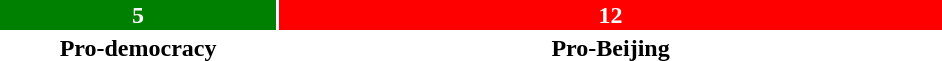<table style="width:50%; text-align:center;">
<tr style="color:white;">
<td style="background:green; width:29.41%;"><strong>5</strong></td>
<td style="background:red; width:70.59%;"><strong>12</strong></td>
</tr>
<tr>
<td><span><strong>Pro-democracy</strong></span></td>
<td><span><strong>Pro-Beijing</strong></span></td>
</tr>
</table>
